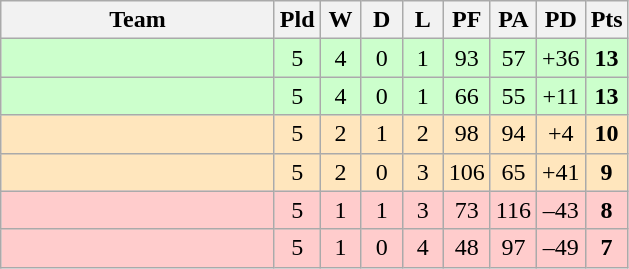<table class="wikitable" style="text-align:center;">
<tr>
<th width=175>Team</th>
<th width=20 abbr="Played">Pld</th>
<th width=20 abbr="Won">W</th>
<th width=20 abbr="Drawn">D</th>
<th width=20 abbr="Lost">L</th>
<th width=20 abbr="Points for">PF</th>
<th width=20 abbr="Points against">PA</th>
<th width=25 abbr="Points difference">PD</th>
<th width=20 abbr="Points">Pts</th>
</tr>
<tr style="background:#ccffcc">
<td align=left></td>
<td>5</td>
<td>4</td>
<td>0</td>
<td>1</td>
<td>93</td>
<td>57</td>
<td>+36</td>
<td><strong>13</strong></td>
</tr>
<tr style="background:#ccffcc">
<td align=left></td>
<td>5</td>
<td>4</td>
<td>0</td>
<td>1</td>
<td>66</td>
<td>55</td>
<td>+11</td>
<td><strong>13</strong></td>
</tr>
<tr style="background:#ffe6bd">
<td align=left></td>
<td>5</td>
<td>2</td>
<td>1</td>
<td>2</td>
<td>98</td>
<td>94</td>
<td>+4</td>
<td><strong>10</strong></td>
</tr>
<tr style="background:#ffe6bd">
<td align=left></td>
<td>5</td>
<td>2</td>
<td>0</td>
<td>3</td>
<td>106</td>
<td>65</td>
<td>+41</td>
<td><strong>9</strong></td>
</tr>
<tr style="background:#fcc">
<td align=left></td>
<td>5</td>
<td>1</td>
<td>1</td>
<td>3</td>
<td>73</td>
<td>116</td>
<td>–43</td>
<td><strong>8</strong></td>
</tr>
<tr style="background:#fcc">
<td align=left></td>
<td>5</td>
<td>1</td>
<td>0</td>
<td>4</td>
<td>48</td>
<td>97</td>
<td>–49</td>
<td><strong>7</strong></td>
</tr>
</table>
